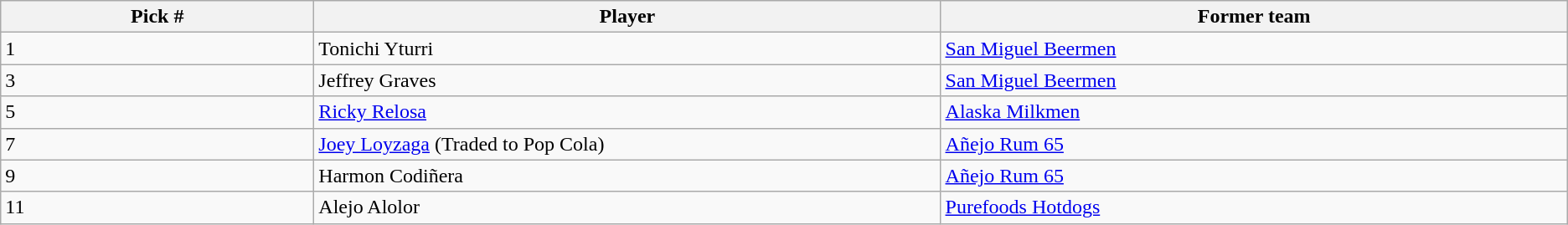<table class="wikitable sortable">
<tr>
<th width="5%">Pick #</th>
<th width="10%">Player</th>
<th width="10%">Former team</th>
</tr>
<tr>
<td>1</td>
<td>Tonichi Yturri</td>
<td><a href='#'>San Miguel Beermen</a></td>
</tr>
<tr>
<td>3</td>
<td>Jeffrey Graves</td>
<td><a href='#'>San Miguel Beermen</a></td>
</tr>
<tr>
<td>5</td>
<td><a href='#'>Ricky Relosa</a></td>
<td><a href='#'>Alaska Milkmen</a></td>
</tr>
<tr>
<td>7</td>
<td><a href='#'>Joey Loyzaga</a> (Traded to Pop Cola)</td>
<td><a href='#'>Añejo Rum 65</a></td>
</tr>
<tr>
<td>9</td>
<td>Harmon Codiñera</td>
<td><a href='#'>Añejo Rum 65</a></td>
</tr>
<tr>
<td>11</td>
<td>Alejo Alolor</td>
<td><a href='#'>Purefoods Hotdogs</a></td>
</tr>
</table>
